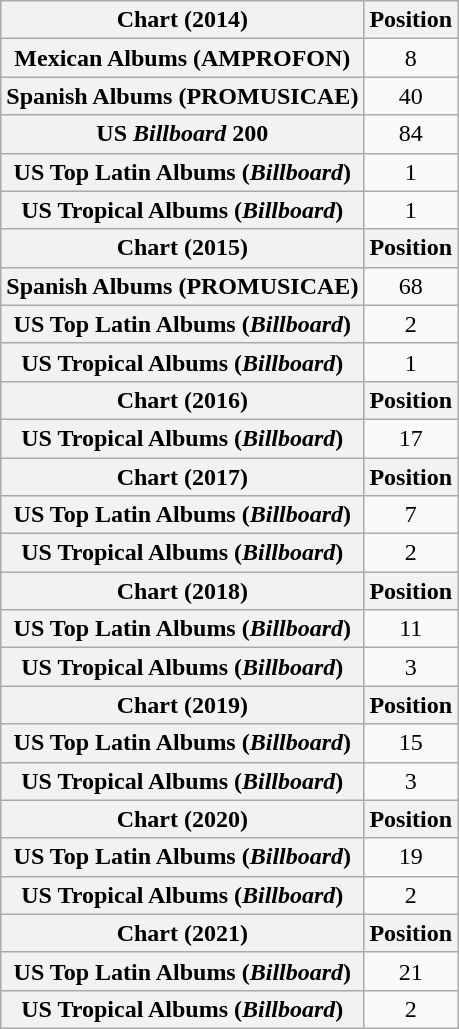<table class="wikitable sortable plainrowheaders" style="text-align:center">
<tr>
<th scope="col">Chart (2014)</th>
<th scope="col">Position</th>
</tr>
<tr>
<th scope="row">Mexican Albums (AMPROFON)</th>
<td>8</td>
</tr>
<tr>
<th scope="row">Spanish Albums (PROMUSICAE)</th>
<td>40</td>
</tr>
<tr>
<th scope="row">US <em>Billboard</em> 200</th>
<td style="text-align:center;">84</td>
</tr>
<tr>
<th scope="row">US Top Latin Albums (<em>Billboard</em>)</th>
<td>1</td>
</tr>
<tr>
<th scope="row">US Tropical Albums (<em>Billboard</em>)</th>
<td>1</td>
</tr>
<tr>
<th scope="col">Chart (2015)</th>
<th scope="col">Position</th>
</tr>
<tr>
<th scope="row">Spanish Albums (PROMUSICAE)</th>
<td>68</td>
</tr>
<tr>
<th scope="row">US Top Latin Albums (<em>Billboard</em>)</th>
<td>2</td>
</tr>
<tr>
<th scope="row">US Tropical Albums (<em>Billboard</em>)</th>
<td>1</td>
</tr>
<tr>
<th scope="col">Chart (2016)</th>
<th scope="col">Position</th>
</tr>
<tr>
<th scope="row">US Tropical Albums (<em>Billboard</em>)</th>
<td>17</td>
</tr>
<tr>
<th scope="col">Chart (2017)</th>
<th scope="col">Position</th>
</tr>
<tr>
<th scope="row">US Top Latin Albums (<em>Billboard</em>)</th>
<td>7</td>
</tr>
<tr>
<th scope="row">US Tropical Albums (<em>Billboard</em>)</th>
<td>2</td>
</tr>
<tr>
<th scope="col">Chart (2018)</th>
<th scope="col">Position</th>
</tr>
<tr>
<th scope="row">US Top Latin Albums (<em>Billboard</em>)</th>
<td>11</td>
</tr>
<tr>
<th scope="row">US Tropical Albums (<em>Billboard</em>)</th>
<td>3</td>
</tr>
<tr>
<th scope="col">Chart (2019)</th>
<th scope="col">Position</th>
</tr>
<tr>
<th scope="row">US Top Latin Albums (<em>Billboard</em>)</th>
<td>15</td>
</tr>
<tr>
<th scope="row">US Tropical Albums (<em>Billboard</em>)</th>
<td>3</td>
</tr>
<tr>
<th scope="col">Chart (2020)</th>
<th scope="col">Position</th>
</tr>
<tr>
<th scope="row">US Top Latin Albums (<em>Billboard</em>)</th>
<td>19</td>
</tr>
<tr>
<th scope="row">US Tropical Albums (<em>Billboard</em>)</th>
<td align="center">2</td>
</tr>
<tr>
<th scope="col">Chart (2021)</th>
<th scope="col">Position</th>
</tr>
<tr>
<th scope="row">US Top Latin Albums (<em>Billboard</em>)</th>
<td>21</td>
</tr>
<tr>
<th scope="row">US Tropical Albums (<em>Billboard</em>)</th>
<td align="center">2</td>
</tr>
</table>
